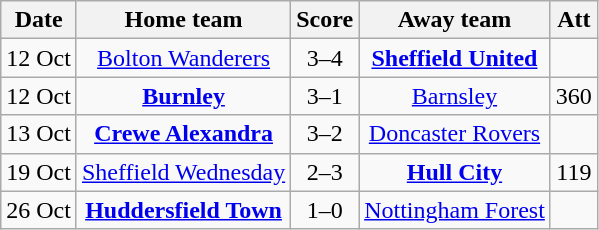<table class="wikitable" style="text-align:center">
<tr>
<th>Date</th>
<th>Home team</th>
<th>Score</th>
<th>Away team</th>
<th>Att</th>
</tr>
<tr>
<td>12 Oct</td>
<td><a href='#'>Bolton Wanderers</a></td>
<td>3–4</td>
<td><strong><a href='#'>Sheffield United</a></strong></td>
<td></td>
</tr>
<tr>
<td>12 Oct</td>
<td><strong><a href='#'>Burnley</a></strong></td>
<td>3–1</td>
<td><a href='#'>Barnsley</a></td>
<td>360</td>
</tr>
<tr>
<td>13 Oct</td>
<td><strong><a href='#'>Crewe Alexandra</a></strong></td>
<td>3–2</td>
<td><a href='#'>Doncaster Rovers</a></td>
<td></td>
</tr>
<tr>
<td>19 Oct</td>
<td><a href='#'>Sheffield Wednesday</a></td>
<td>2–3</td>
<td><strong><a href='#'>Hull City</a></strong></td>
<td>119</td>
</tr>
<tr>
<td>26 Oct</td>
<td><strong><a href='#'>Huddersfield Town</a></strong></td>
<td>1–0</td>
<td><a href='#'>Nottingham Forest</a></td>
<td></td>
</tr>
</table>
